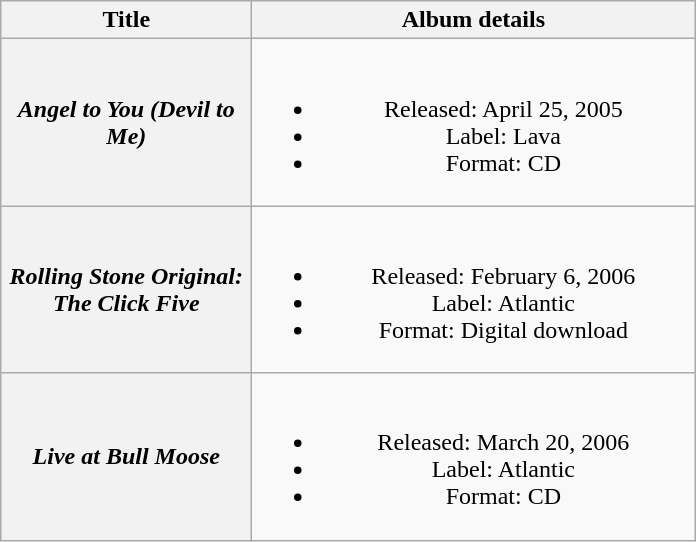<table class="wikitable plainrowheaders" style="text-align:center;">
<tr>
<th scope="col" style="width:10em;">Title</th>
<th scope="col" style="width:18em;">Album details</th>
</tr>
<tr>
<th scope="row"><em>Angel to You (Devil to Me)</em></th>
<td><br><ul><li>Released: April 25, 2005</li><li>Label: Lava</li><li>Format: CD</li></ul></td>
</tr>
<tr>
<th scope="row"><em>Rolling Stone Original: The Click Five</em></th>
<td><br><ul><li>Released: February 6, 2006</li><li>Label: Atlantic</li><li>Format: Digital download</li></ul></td>
</tr>
<tr>
<th scope="row"><em>Live at Bull Moose</em></th>
<td><br><ul><li>Released: March 20, 2006</li><li>Label: Atlantic</li><li>Format: CD</li></ul></td>
</tr>
</table>
